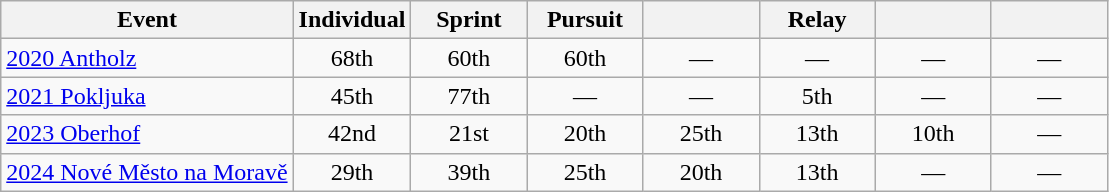<table class="wikitable" style="text-align: center;">
<tr ">
<th>Event</th>
<th style="width:70px;">Individual</th>
<th style="width:70px;">Sprint</th>
<th style="width:70px;">Pursuit</th>
<th style="width:70px;"></th>
<th style="width:70px;">Relay</th>
<th style="width:70px;"></th>
<th style="width:70px;"></th>
</tr>
<tr>
<td align="left"> <a href='#'>2020 Antholz</a></td>
<td>68th</td>
<td>60th</td>
<td>60th</td>
<td>—</td>
<td>—</td>
<td>—</td>
<td>—</td>
</tr>
<tr>
<td align="left"> <a href='#'>2021 Pokljuka</a></td>
<td>45th</td>
<td>77th</td>
<td>—</td>
<td>—</td>
<td>5th</td>
<td>—</td>
<td>—</td>
</tr>
<tr>
<td align=left> <a href='#'>2023 Oberhof</a></td>
<td>42nd</td>
<td>21st</td>
<td>20th</td>
<td>25th</td>
<td>13th</td>
<td>10th</td>
<td>—</td>
</tr>
<tr>
<td align=left> <a href='#'>2024 Nové Město na Moravě</a></td>
<td>29th</td>
<td>39th</td>
<td>25th</td>
<td>20th</td>
<td>13th</td>
<td>—</td>
<td>—</td>
</tr>
</table>
